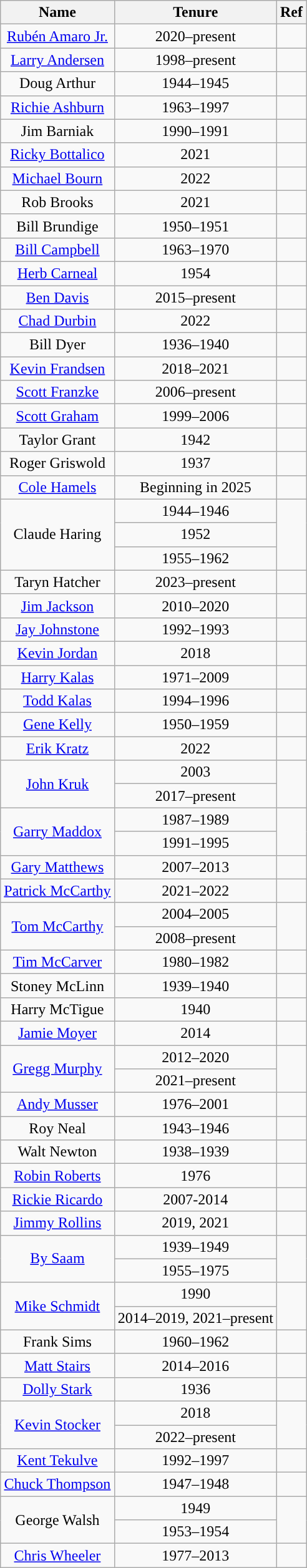<table class="wikitable" style="text-align:center">
<tr>
<th>Name</th>
<th>Tenure</th>
<th>Ref</th>
</tr>
<tr>
<td><a href='#'>Rubén Amaro Jr.</a></td>
<td>2020–present</td>
<td></td>
</tr>
<tr>
<td><a href='#'>Larry Andersen</a></td>
<td>1998–present</td>
<td></td>
</tr>
<tr>
<td>Doug Arthur</td>
<td>1944–1945</td>
<td></td>
</tr>
<tr>
<td><a href='#'>Richie Ashburn</a></td>
<td>1963–1997</td>
<td></td>
</tr>
<tr>
<td>Jim Barniak</td>
<td>1990–1991</td>
<td></td>
</tr>
<tr>
<td><a href='#'>Ricky Bottalico</a></td>
<td>2021</td>
<td></td>
</tr>
<tr>
<td><a href='#'>Michael Bourn</a></td>
<td>2022</td>
<td></td>
</tr>
<tr>
<td>Rob Brooks</td>
<td>2021</td>
<td></td>
</tr>
<tr>
<td>Bill Brundige</td>
<td>1950–1951</td>
<td></td>
</tr>
<tr>
<td><a href='#'>Bill Campbell</a></td>
<td>1963–1970</td>
<td></td>
</tr>
<tr>
<td><a href='#'>Herb Carneal</a></td>
<td>1954</td>
<td></td>
</tr>
<tr>
<td><a href='#'>Ben Davis</a></td>
<td>2015–present</td>
<td></td>
</tr>
<tr>
<td><a href='#'>Chad Durbin</a></td>
<td>2022</td>
<td></td>
</tr>
<tr>
<td>Bill Dyer</td>
<td>1936–1940</td>
<td></td>
</tr>
<tr>
<td><a href='#'>Kevin Frandsen</a></td>
<td>2018–2021</td>
<td></td>
</tr>
<tr>
<td><a href='#'>Scott Franzke</a></td>
<td>2006–present</td>
<td></td>
</tr>
<tr>
<td><a href='#'>Scott Graham</a></td>
<td>1999–2006</td>
<td></td>
</tr>
<tr>
<td>Taylor Grant</td>
<td>1942</td>
<td></td>
</tr>
<tr>
<td>Roger Griswold</td>
<td>1937</td>
<td></td>
</tr>
<tr>
<td><a href='#'>Cole Hamels</a></td>
<td>Beginning in 2025</td>
<td></td>
</tr>
<tr>
<td rowspan=3>Claude Haring</td>
<td>1944–1946</td>
<td rowspan=3></td>
</tr>
<tr>
<td>1952</td>
</tr>
<tr>
<td>1955–1962</td>
</tr>
<tr>
<td>Taryn Hatcher</td>
<td>2023–present</td>
<td></td>
</tr>
<tr>
<td><a href='#'>Jim Jackson</a></td>
<td>2010–2020</td>
<td></td>
</tr>
<tr>
<td><a href='#'>Jay Johnstone</a></td>
<td>1992–1993</td>
<td></td>
</tr>
<tr>
<td><a href='#'>Kevin Jordan</a></td>
<td>2018</td>
<td></td>
</tr>
<tr>
<td><a href='#'>Harry Kalas</a></td>
<td>1971–2009</td>
<td></td>
</tr>
<tr>
<td><a href='#'>Todd Kalas</a></td>
<td>1994–1996</td>
<td></td>
</tr>
<tr>
<td><a href='#'>Gene Kelly</a></td>
<td>1950–1959</td>
<td></td>
</tr>
<tr>
<td><a href='#'>Erik Kratz</a></td>
<td>2022</td>
<td></td>
</tr>
<tr>
<td rowspan=2><a href='#'>John Kruk</a></td>
<td>2003</td>
<td rowspan=2></td>
</tr>
<tr>
<td>2017–present</td>
</tr>
<tr>
<td rowspan=2><a href='#'>Garry Maddox</a></td>
<td>1987–1989</td>
<td rowspan=2></td>
</tr>
<tr>
<td>1991–1995</td>
</tr>
<tr>
<td><a href='#'>Gary Matthews</a></td>
<td>2007–2013</td>
<td></td>
</tr>
<tr>
<td><a href='#'>Patrick McCarthy</a></td>
<td>2021–2022</td>
<td></td>
</tr>
<tr>
<td rowspan=2><a href='#'>Tom McCarthy</a></td>
<td>2004–2005</td>
<td rowspan=2></td>
</tr>
<tr>
<td>2008–present</td>
</tr>
<tr>
<td><a href='#'>Tim McCarver</a></td>
<td>1980–1982</td>
<td></td>
</tr>
<tr>
<td>Stoney McLinn</td>
<td>1939–1940</td>
<td></td>
</tr>
<tr>
<td>Harry McTigue</td>
<td>1940</td>
<td></td>
</tr>
<tr>
<td><a href='#'>Jamie Moyer</a></td>
<td>2014</td>
<td></td>
</tr>
<tr>
<td rowspan=2><a href='#'>Gregg Murphy</a></td>
<td>2012–2020</td>
<td rowspan=2></td>
</tr>
<tr>
<td>2021–present</td>
</tr>
<tr>
<td><a href='#'>Andy Musser</a></td>
<td>1976–2001</td>
<td></td>
</tr>
<tr>
<td>Roy Neal</td>
<td>1943–1946</td>
<td></td>
</tr>
<tr>
<td>Walt Newton</td>
<td>1938–1939</td>
<td></td>
</tr>
<tr>
<td><a href='#'>Robin Roberts</a></td>
<td>1976</td>
<td></td>
</tr>
<tr>
<td><a href='#'>Rickie Ricardo</a></td>
<td>2007-2014</td>
<td></td>
</tr>
<tr>
<td><a href='#'>Jimmy Rollins</a></td>
<td>2019, 2021</td>
<td></td>
</tr>
<tr>
<td rowspan=2><a href='#'>By Saam</a></td>
<td>1939–1949</td>
<td rowspan=2></td>
</tr>
<tr>
<td>1955–1975</td>
</tr>
<tr>
<td rowspan=2><a href='#'>Mike Schmidt</a></td>
<td>1990</td>
<td rowspan=2></td>
</tr>
<tr>
<td>2014–2019, 2021–present</td>
</tr>
<tr>
<td>Frank Sims</td>
<td>1960–1962</td>
<td></td>
</tr>
<tr>
<td><a href='#'>Matt Stairs</a></td>
<td>2014–2016</td>
<td></td>
</tr>
<tr>
<td><a href='#'>Dolly Stark</a></td>
<td>1936</td>
<td></td>
</tr>
<tr>
<td rowspan=2><a href='#'>Kevin Stocker</a></td>
<td>2018</td>
<td rowspan=2></td>
</tr>
<tr>
<td>2022–present</td>
</tr>
<tr>
<td><a href='#'>Kent Tekulve</a></td>
<td>1992–1997</td>
<td></td>
</tr>
<tr>
<td><a href='#'>Chuck Thompson</a></td>
<td>1947–1948</td>
<td></td>
</tr>
<tr>
<td rowspan=2>George Walsh</td>
<td>1949</td>
<td rowspan=2></td>
</tr>
<tr>
<td>1953–1954</td>
</tr>
<tr>
<td><a href='#'>Chris Wheeler</a></td>
<td>1977–2013</td>
<td></td>
</tr>
</table>
